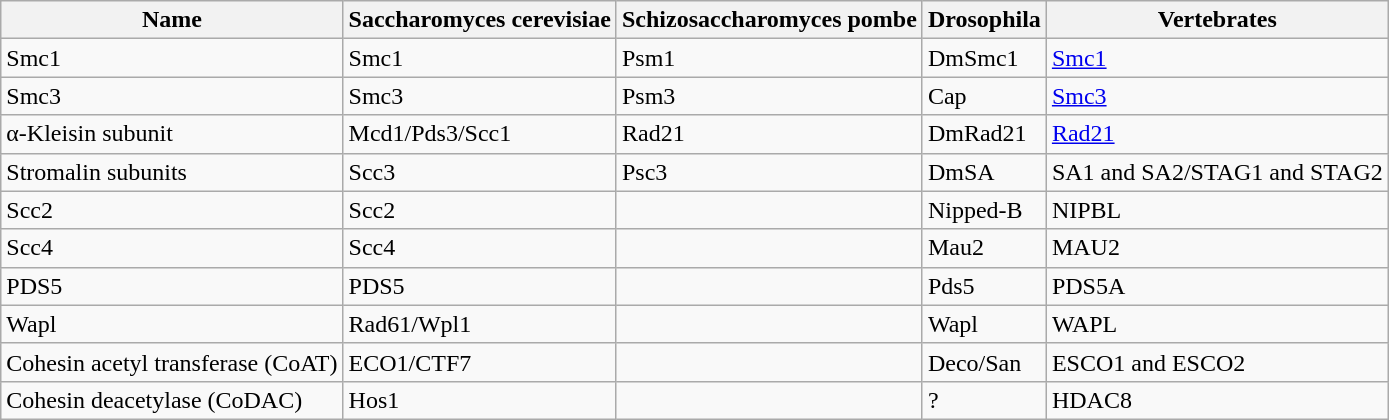<table class="wikitable">
<tr>
<th>Name</th>
<th>Saccharomyces cerevisiae</th>
<th>Schizosaccharomyces pombe</th>
<th>Drosophila</th>
<th>Vertebrates</th>
</tr>
<tr>
<td>Smc1</td>
<td>Smc1</td>
<td>Psm1</td>
<td>DmSmc1</td>
<td><a href='#'>Smc1</a></td>
</tr>
<tr>
<td>Smc3</td>
<td>Smc3</td>
<td>Psm3</td>
<td>Cap</td>
<td><a href='#'>Smc3</a></td>
</tr>
<tr>
<td>α-Kleisin subunit</td>
<td>Mcd1/Pds3/Scc1</td>
<td>Rad21</td>
<td>DmRad21</td>
<td><a href='#'>Rad21</a></td>
</tr>
<tr>
<td>Stromalin subunits</td>
<td>Scc3</td>
<td>Psc3</td>
<td>DmSA</td>
<td>SA1 and SA2/STAG1 and STAG2</td>
</tr>
<tr>
<td>Scc2</td>
<td>Scc2</td>
<td></td>
<td>Nipped-B</td>
<td>NIPBL</td>
</tr>
<tr>
<td>Scc4</td>
<td>Scc4</td>
<td></td>
<td>Mau2</td>
<td>MAU2</td>
</tr>
<tr>
<td>PDS5</td>
<td>PDS5</td>
<td></td>
<td>Pds5</td>
<td>PDS5A</td>
</tr>
<tr>
<td>Wapl</td>
<td>Rad61/Wpl1</td>
<td></td>
<td>Wapl</td>
<td>WAPL</td>
</tr>
<tr>
<td>Cohesin acetyl transferase (CoAT)</td>
<td>ECO1/CTF7</td>
<td></td>
<td>Deco/San</td>
<td>ESCO1 and ESCO2</td>
</tr>
<tr>
<td>Cohesin deacetylase (CoDAC)</td>
<td>Hos1</td>
<td></td>
<td>?</td>
<td>HDAC8</td>
</tr>
</table>
